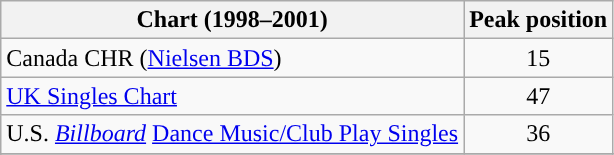<table class="wikitable sortable">
<tr>
<th>Chart (1998–2001)</th>
<th>Peak position</th>
</tr>
<tr>
<td>Canada CHR (<a href='#'>Nielsen BDS</a>)</td>
<td align="center">15</td>
</tr>
<tr>
<td><a href='#'>UK Singles Chart</a></td>
<td align="center">47</td>
</tr>
<tr>
<td>U.S. <em><a href='#'>Billboard</a></em> <a href='#'>Dance Music/Club Play Singles</a></td>
<td align="center">36</td>
</tr>
<tr>
</tr>
<tr>
</tr>
<tr>
</tr>
</table>
